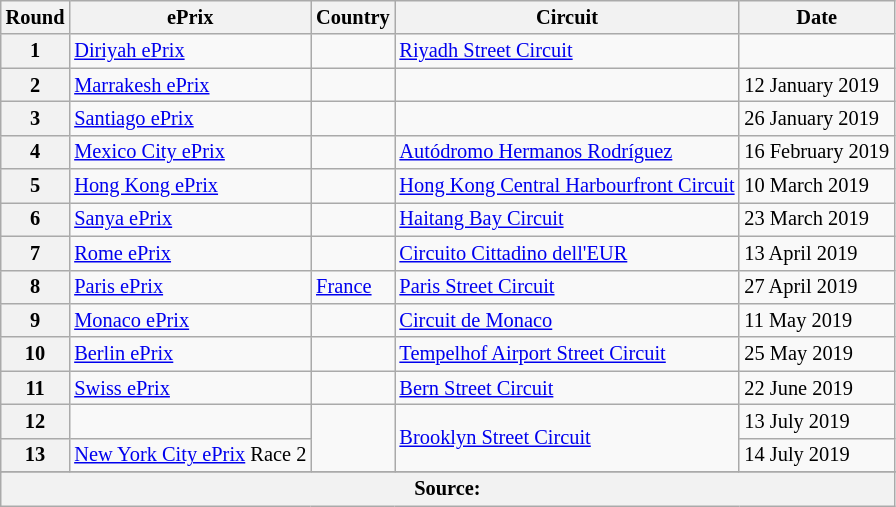<table class="wikitable" style="font-size: 85%;">
<tr>
<th>Round</th>
<th>ePrix</th>
<th>Country</th>
<th>Circuit</th>
<th>Date</th>
</tr>
<tr>
<th>1</th>
<td><a href='#'>Diriyah ePrix</a></td>
<td></td>
<td><a href='#'>Riyadh Street Circuit</a></td>
<td></td>
</tr>
<tr>
<th>2</th>
<td><a href='#'>Marrakesh ePrix</a></td>
<td></td>
<td></td>
<td>12 January 2019</td>
</tr>
<tr>
<th>3</th>
<td><a href='#'>Santiago ePrix</a></td>
<td></td>
<td></td>
<td>26 January 2019</td>
</tr>
<tr>
<th>4</th>
<td><a href='#'>Mexico City ePrix</a></td>
<td></td>
<td><a href='#'>Autódromo Hermanos Rodríguez</a></td>
<td>16 February 2019</td>
</tr>
<tr>
<th>5</th>
<td><a href='#'>Hong Kong ePrix</a></td>
<td></td>
<td><a href='#'>Hong Kong Central Harbourfront Circuit</a></td>
<td>10 March 2019</td>
</tr>
<tr>
<th>6</th>
<td><a href='#'>Sanya ePrix</a></td>
<td></td>
<td><a href='#'>Haitang Bay Circuit</a></td>
<td>23 March 2019</td>
</tr>
<tr>
<th>7</th>
<td><a href='#'>Rome ePrix</a></td>
<td></td>
<td><a href='#'>Circuito Cittadino dell'EUR</a></td>
<td>13 April 2019</td>
</tr>
<tr>
<th>8</th>
<td><a href='#'>Paris ePrix</a></td>
<td> <a href='#'>France</a></td>
<td><a href='#'>Paris Street Circuit</a></td>
<td>27 April 2019</td>
</tr>
<tr>
<th>9</th>
<td><a href='#'>Monaco ePrix</a></td>
<td></td>
<td><a href='#'>Circuit de Monaco</a></td>
<td>11 May 2019</td>
</tr>
<tr>
<th>10</th>
<td><a href='#'>Berlin ePrix</a></td>
<td></td>
<td><a href='#'>Tempelhof Airport Street Circuit</a></td>
<td>25 May 2019</td>
</tr>
<tr>
<th>11</th>
<td><a href='#'>Swiss ePrix</a></td>
<td></td>
<td><a href='#'>Bern Street Circuit</a></td>
<td>22 June 2019</td>
</tr>
<tr>
<th>12</th>
<td></td>
<td rowspan=2></td>
<td rowspan=2><a href='#'>Brooklyn Street Circuit</a></td>
<td>13 July 2019</td>
</tr>
<tr>
<th>13</th>
<td><a href='#'>New York City ePrix</a> Race 2</td>
<td>14 July 2019</td>
</tr>
<tr>
</tr>
<tr>
<th colspan="5">Source:</th>
</tr>
</table>
